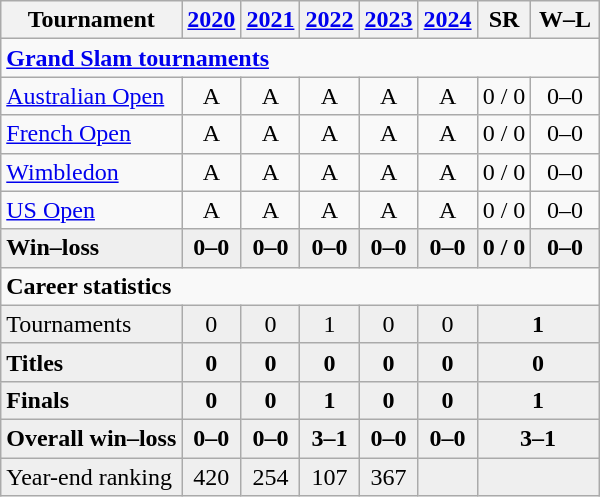<table class="wikitable nowrap" style=text-align:center>
<tr>
<th>Tournament</th>
<th><a href='#'>2020</a></th>
<th><a href='#'>2021</a></th>
<th><a href='#'>2022</a></th>
<th><a href='#'>2023</a></th>
<th><a href='#'>2024</a></th>
<th>SR</th>
<th width=38>W–L</th>
</tr>
<tr>
<td colspan=8 align=left><strong><a href='#'>Grand Slam tournaments</a></strong></td>
</tr>
<tr>
<td align=left><a href='#'>Australian Open</a></td>
<td>A</td>
<td>A</td>
<td>A</td>
<td>A</td>
<td>A</td>
<td>0 / 0</td>
<td>0–0</td>
</tr>
<tr>
<td align=left><a href='#'>French Open</a></td>
<td>A</td>
<td>A</td>
<td>A</td>
<td>A</td>
<td>A</td>
<td>0 / 0</td>
<td>0–0</td>
</tr>
<tr>
<td align=left><a href='#'>Wimbledon</a></td>
<td>A</td>
<td>A</td>
<td>A</td>
<td>A</td>
<td>A</td>
<td>0 / 0</td>
<td>0–0</td>
</tr>
<tr>
<td align=left><a href='#'>US Open</a></td>
<td>A</td>
<td>A</td>
<td>A</td>
<td>A</td>
<td>A</td>
<td>0 / 0</td>
<td>0–0</td>
</tr>
<tr style=font-weight:bold;background:#efefef>
<td style=text-align:left>Win–loss</td>
<td>0–0</td>
<td>0–0</td>
<td>0–0</td>
<td>0–0</td>
<td>0–0</td>
<td>0 / 0</td>
<td>0–0</td>
</tr>
<tr>
<td colspan=8 align=left><strong>Career statistics</strong></td>
</tr>
<tr bgcolor=efefef>
<td align=left>Tournaments</td>
<td>0</td>
<td>0</td>
<td>1</td>
<td>0</td>
<td>0</td>
<td colspan=2><strong>1</strong></td>
</tr>
<tr style="font-weight:bold;background:#efefef">
<td style=text-align:left>Titles</td>
<td>0</td>
<td>0</td>
<td>0</td>
<td>0</td>
<td>0</td>
<td colspan=2>0</td>
</tr>
<tr style="font-weight:bold;background:#efefef">
<td style=text-align:left>Finals</td>
<td>0</td>
<td>0</td>
<td>1</td>
<td>0</td>
<td>0</td>
<td colspan=2>1</td>
</tr>
<tr style=font-weight:bold;background:#efefef>
<td style=text-align:left>Overall win–loss</td>
<td>0–0</td>
<td>0–0</td>
<td>3–1</td>
<td>0–0</td>
<td>0–0</td>
<td colspan=2>3–1</td>
</tr>
<tr bgcolor=efefef>
<td align=left>Year-end ranking</td>
<td>420</td>
<td>254</td>
<td>107</td>
<td>367</td>
<td></td>
<td colspan=2></td>
</tr>
</table>
